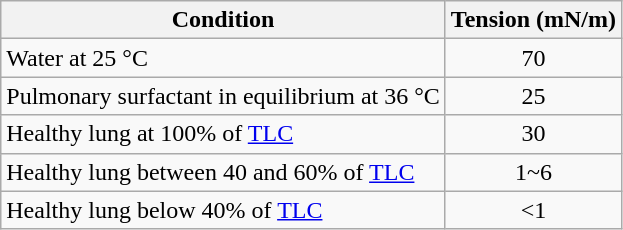<table class="wikitable" style="text-align:center;">
<tr>
<th>Condition</th>
<th>Tension (mN/m)</th>
</tr>
<tr>
<td style="text-align:left;">Water at 25 °C</td>
<td>70</td>
</tr>
<tr>
<td style="text-align:left;">Pulmonary surfactant in equilibrium at 36 °C</td>
<td>25</td>
</tr>
<tr>
<td style="text-align:left;">Healthy lung at 100% of <a href='#'>TLC</a></td>
<td>30</td>
</tr>
<tr>
<td style="text-align:left;">Healthy lung between 40 and 60% of <a href='#'>TLC</a></td>
<td>1~6</td>
</tr>
<tr>
<td style="text-align:left;">Healthy lung below 40% of <a href='#'>TLC</a></td>
<td><1</td>
</tr>
</table>
